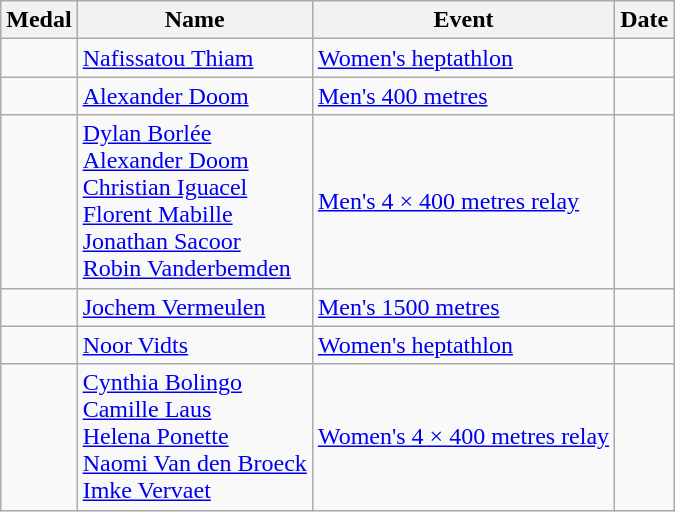<table class="wikitable sortable" style="font-size:100%">
<tr>
<th>Medal</th>
<th>Name</th>
<th>Event</th>
<th>Date</th>
</tr>
<tr>
<td></td>
<td><a href='#'>Nafissatou Thiam</a></td>
<td><a href='#'>Women's heptathlon</a></td>
<td></td>
</tr>
<tr>
<td></td>
<td><a href='#'>Alexander Doom</a></td>
<td><a href='#'>Men's 400 metres</a></td>
<td></td>
</tr>
<tr>
<td></td>
<td><a href='#'>Dylan Borlée</a><br><a href='#'>Alexander Doom</a><br><a href='#'>Christian Iguacel</a><br><a href='#'>Florent Mabille</a><br><a href='#'>Jonathan Sacoor</a><br><a href='#'>Robin Vanderbemden</a></td>
<td><a href='#'>Men's 4 × 400 metres relay</a></td>
<td></td>
</tr>
<tr>
<td></td>
<td><a href='#'>Jochem Vermeulen</a></td>
<td><a href='#'>Men's 1500 metres</a></td>
<td></td>
</tr>
<tr>
<td></td>
<td><a href='#'>Noor Vidts</a></td>
<td><a href='#'>Women's heptathlon</a></td>
<td></td>
</tr>
<tr>
<td></td>
<td><a href='#'>Cynthia Bolingo</a><br><a href='#'>Camille Laus</a><br><a href='#'>Helena Ponette</a><br><a href='#'>Naomi Van den Broeck</a><br><a href='#'>Imke Vervaet</a></td>
<td><a href='#'>Women's 4 × 400 metres relay</a></td>
<td></td>
</tr>
</table>
